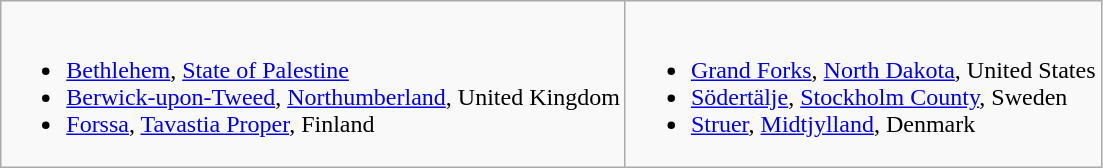<table class="wikitable">
<tr valign="top">
<td><br><ul><li> <a href='#'>Bethlehem</a>, <a href='#'>State of Palestine</a></li><li> <a href='#'>Berwick-upon-Tweed</a>, <a href='#'>Northumberland</a>, United Kingdom</li><li> <a href='#'>Forssa</a>, <a href='#'>Tavastia Proper</a>, Finland</li></ul></td>
<td><br><ul><li> <a href='#'>Grand Forks</a>, <a href='#'>North Dakota</a>, United States</li><li> <a href='#'>Södertälje</a>, <a href='#'>Stockholm County</a>, Sweden</li><li> <a href='#'>Struer</a>, <a href='#'>Midtjylland</a>, Denmark</li></ul></td>
</tr>
</table>
